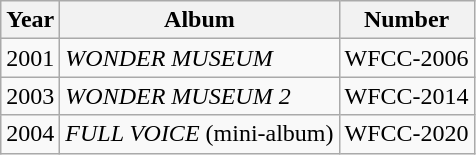<table class="wikitable sortable">
<tr>
<th>Year</th>
<th>Album</th>
<th>Number</th>
</tr>
<tr>
<td>2001</td>
<td><em>WONDER MUSEUM</em></td>
<td>WFCC-2006</td>
</tr>
<tr>
<td>2003</td>
<td><em>WONDER MUSEUM 2</em></td>
<td>WFCC-2014</td>
</tr>
<tr>
<td>2004</td>
<td><em>FULL VOICE</em> (mini-album)</td>
<td>WFCC-2020</td>
</tr>
</table>
